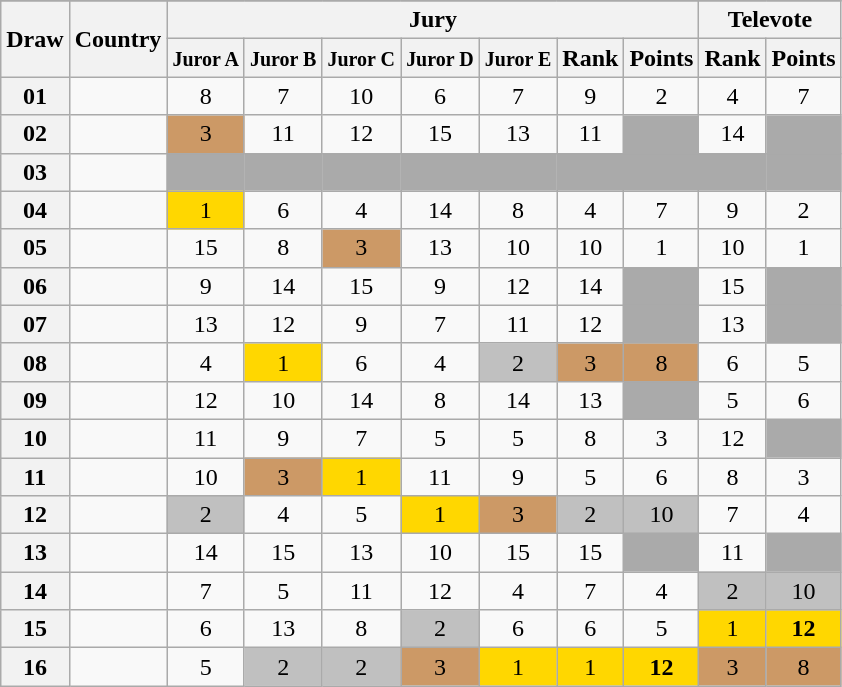<table class="sortable wikitable collapsible plainrowheaders" style="text-align:center;">
<tr>
</tr>
<tr>
<th scope="col" rowspan="2">Draw</th>
<th scope="col" rowspan="2">Country</th>
<th scope="col" colspan="7">Jury</th>
<th scope="col" colspan="2">Televote</th>
</tr>
<tr>
<th scope="col"><small>Juror A</small></th>
<th scope="col"><small>Juror B</small></th>
<th scope="col"><small>Juror C</small></th>
<th scope="col"><small>Juror D</small></th>
<th scope="col"><small>Juror E</small></th>
<th scope="col">Rank</th>
<th scope="col">Points</th>
<th scope="col">Rank</th>
<th scope="col">Points</th>
</tr>
<tr>
<th scope="row" style="text-align:center;">01</th>
<td style="text-align:left;"></td>
<td>8</td>
<td>7</td>
<td>10</td>
<td>6</td>
<td>7</td>
<td>9</td>
<td>2</td>
<td>4</td>
<td>7</td>
</tr>
<tr>
<th scope="row" style="text-align:center;">02</th>
<td style="text-align:left;"></td>
<td style="background:#CC9966;">3</td>
<td>11</td>
<td>12</td>
<td>15</td>
<td>13</td>
<td>11</td>
<td style="background:#AAAAAA;"></td>
<td>14</td>
<td style="background:#AAAAAA;"></td>
</tr>
<tr class="sortbottom">
<th scope="row" style="text-align:center;">03</th>
<td style="text-align:left;"></td>
<td style="background:#AAAAAA;"></td>
<td style="background:#AAAAAA;"></td>
<td style="background:#AAAAAA;"></td>
<td style="background:#AAAAAA;"></td>
<td style="background:#AAAAAA;"></td>
<td style="background:#AAAAAA;"></td>
<td style="background:#AAAAAA;"></td>
<td style="background:#AAAAAA;"></td>
<td style="background:#AAAAAA;"></td>
</tr>
<tr>
<th scope="row" style="text-align:center;">04</th>
<td style="text-align:left;"></td>
<td style="background:gold;">1</td>
<td>6</td>
<td>4</td>
<td>14</td>
<td>8</td>
<td>4</td>
<td>7</td>
<td>9</td>
<td>2</td>
</tr>
<tr>
<th scope="row" style="text-align:center;">05</th>
<td style="text-align:left;"></td>
<td>15</td>
<td>8</td>
<td style="background:#CC9966;">3</td>
<td>13</td>
<td>10</td>
<td>10</td>
<td>1</td>
<td>10</td>
<td>1</td>
</tr>
<tr>
<th scope="row" style="text-align:center;">06</th>
<td style="text-align:left;"></td>
<td>9</td>
<td>14</td>
<td>15</td>
<td>9</td>
<td>12</td>
<td>14</td>
<td style="background:#AAAAAA;"></td>
<td>15</td>
<td style="background:#AAAAAA;"></td>
</tr>
<tr>
<th scope="row" style="text-align:center;">07</th>
<td style="text-align:left;"></td>
<td>13</td>
<td>12</td>
<td>9</td>
<td>7</td>
<td>11</td>
<td>12</td>
<td style="background:#AAAAAA;"></td>
<td>13</td>
<td style="background:#AAAAAA;"></td>
</tr>
<tr>
<th scope="row" style="text-align:center;">08</th>
<td style="text-align:left;"></td>
<td>4</td>
<td style="background:gold;">1</td>
<td>6</td>
<td>4</td>
<td style="background:silver;">2</td>
<td style="background:#CC9966;">3</td>
<td style="background:#CC9966;">8</td>
<td>6</td>
<td>5</td>
</tr>
<tr>
<th scope="row" style="text-align:center;">09</th>
<td style="text-align:left;"></td>
<td>12</td>
<td>10</td>
<td>14</td>
<td>8</td>
<td>14</td>
<td>13</td>
<td style="background:#AAAAAA;"></td>
<td>5</td>
<td>6</td>
</tr>
<tr>
<th scope="row" style="text-align:center;">10</th>
<td style="text-align:left;"></td>
<td>11</td>
<td>9</td>
<td>7</td>
<td>5</td>
<td>5</td>
<td>8</td>
<td>3</td>
<td>12</td>
<td style="background:#AAAAAA;"></td>
</tr>
<tr>
<th scope="row" style="text-align:center;">11</th>
<td style="text-align:left;"></td>
<td>10</td>
<td style="background:#CC9966;">3</td>
<td style="background:gold;">1</td>
<td>11</td>
<td>9</td>
<td>5</td>
<td>6</td>
<td>8</td>
<td>3</td>
</tr>
<tr>
<th scope="row" style="text-align:center;">12</th>
<td style="text-align:left;"></td>
<td style="background:silver;">2</td>
<td>4</td>
<td>5</td>
<td style="background:gold;">1</td>
<td style="background:#CC9966;">3</td>
<td style="background:silver;">2</td>
<td style="background:silver;">10</td>
<td>7</td>
<td>4</td>
</tr>
<tr>
<th scope="row" style="text-align:center;">13</th>
<td style="text-align:left;"></td>
<td>14</td>
<td>15</td>
<td>13</td>
<td>10</td>
<td>15</td>
<td>15</td>
<td style="background:#AAAAAA;"></td>
<td>11</td>
<td style="background:#AAAAAA;"></td>
</tr>
<tr>
<th scope="row" style="text-align:center;">14</th>
<td style="text-align:left;"></td>
<td>7</td>
<td>5</td>
<td>11</td>
<td>12</td>
<td>4</td>
<td>7</td>
<td>4</td>
<td style="background:silver;">2</td>
<td style="background:silver;">10</td>
</tr>
<tr>
<th scope="row" style="text-align:center;">15</th>
<td style="text-align:left;"></td>
<td>6</td>
<td>13</td>
<td>8</td>
<td style="background:silver;">2</td>
<td>6</td>
<td>6</td>
<td>5</td>
<td style="background:gold;">1</td>
<td style="background:gold;"><strong>12</strong></td>
</tr>
<tr>
<th scope="row" style="text-align:center;">16</th>
<td style="text-align:left;"></td>
<td>5</td>
<td style="background:silver;">2</td>
<td style="background:silver;">2</td>
<td style="background:#CC9966;">3</td>
<td style="background:gold;">1</td>
<td style="background:gold;">1</td>
<td style="background:gold;"><strong>12</strong></td>
<td style="background:#CC9966;">3</td>
<td style="background:#CC9966;">8</td>
</tr>
</table>
